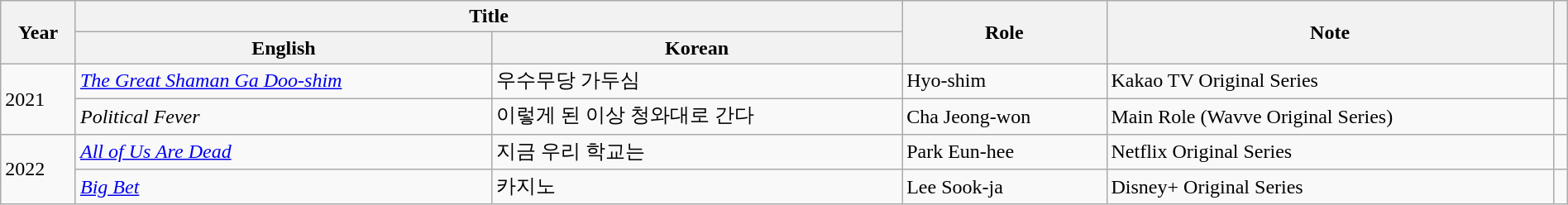<table class="wikitable sortable" style="clear:none; font-size:100%; padding:0 auto; width:100%; margin:auto">
<tr>
<th scope="col" rowspan="2">Year</th>
<th scope="col" colspan="2">Title</th>
<th scope="col" rowspan="2">Role</th>
<th scope="col" rowspan="2">Note</th>
<th scope="col" rowspan="2" class="unsortable"></th>
</tr>
<tr>
<th>English</th>
<th>Korean</th>
</tr>
<tr>
<td rowspan="2">2021</td>
<td><em><a href='#'>The Great Shaman Ga Doo-shim</a></em></td>
<td>우수무당 가두심</td>
<td>Hyo-shim</td>
<td>Kakao TV Original Series</td>
<td></td>
</tr>
<tr>
<td><em>Political Fever</em></td>
<td>이렇게 된 이상 청와대로 간다</td>
<td>Cha Jeong-won</td>
<td>Main Role (Wavve Original Series)</td>
<td></td>
</tr>
<tr>
<td rowspan="2">2022</td>
<td><em><a href='#'>All of Us Are Dead</a></em></td>
<td>지금 우리 학교는</td>
<td>Park Eun-hee</td>
<td>Netflix Original Series</td>
<td></td>
</tr>
<tr>
<td><a href='#'><em>Big Bet</em></a></td>
<td>카지노</td>
<td>Lee Sook-ja</td>
<td>Disney+ Original Series</td>
<td></td>
</tr>
</table>
